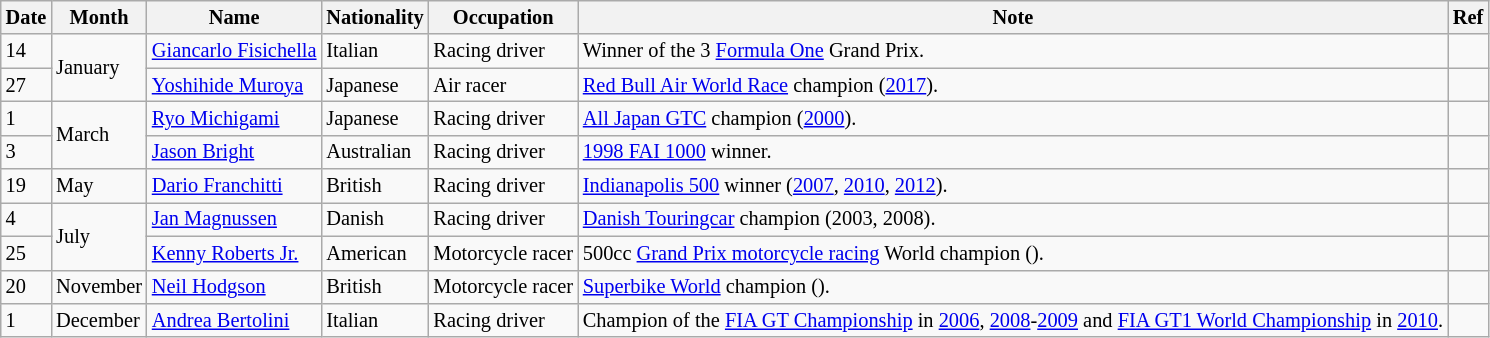<table class="wikitable" style="font-size:85%;">
<tr>
<th>Date</th>
<th>Month</th>
<th>Name</th>
<th>Nationality</th>
<th>Occupation</th>
<th>Note</th>
<th>Ref</th>
</tr>
<tr>
<td>14</td>
<td rowspan=2>January</td>
<td><a href='#'>Giancarlo Fisichella</a></td>
<td>Italian</td>
<td>Racing driver</td>
<td>Winner of the 3 <a href='#'>Formula One</a> Grand Prix.</td>
<td></td>
</tr>
<tr>
<td>27</td>
<td><a href='#'>Yoshihide Muroya</a></td>
<td>Japanese</td>
<td>Air racer</td>
<td><a href='#'>Red Bull Air World Race</a> champion (<a href='#'>2017</a>).</td>
<td></td>
</tr>
<tr>
<td>1</td>
<td rowspan=2>March</td>
<td><a href='#'>Ryo Michigami</a></td>
<td>Japanese</td>
<td>Racing driver</td>
<td><a href='#'>All Japan GTC</a> champion (<a href='#'>2000</a>).</td>
<td></td>
</tr>
<tr>
<td>3</td>
<td><a href='#'>Jason Bright</a></td>
<td>Australian</td>
<td>Racing driver</td>
<td><a href='#'>1998 FAI 1000</a> winner.</td>
<td></td>
</tr>
<tr>
<td>19</td>
<td>May</td>
<td><a href='#'>Dario Franchitti</a></td>
<td>British</td>
<td>Racing driver</td>
<td><a href='#'>Indianapolis 500</a> winner (<a href='#'>2007</a>, <a href='#'>2010</a>, <a href='#'>2012</a>).</td>
<td></td>
</tr>
<tr>
<td>4</td>
<td rowspan=2>July</td>
<td><a href='#'>Jan Magnussen</a></td>
<td>Danish</td>
<td>Racing driver</td>
<td><a href='#'>Danish Touringcar</a> champion (2003, 2008).</td>
<td></td>
</tr>
<tr>
<td>25</td>
<td><a href='#'>Kenny Roberts Jr.</a></td>
<td>American</td>
<td>Motorcycle racer</td>
<td>500cc <a href='#'>Grand Prix motorcycle racing</a> World champion ().</td>
<td></td>
</tr>
<tr>
<td>20</td>
<td>November</td>
<td><a href='#'>Neil Hodgson</a></td>
<td>British</td>
<td>Motorcycle racer</td>
<td><a href='#'>Superbike World</a> champion ().</td>
<td></td>
</tr>
<tr>
<td>1</td>
<td>December</td>
<td><a href='#'>Andrea Bertolini</a></td>
<td>Italian</td>
<td>Racing driver</td>
<td>Champion of the <a href='#'>FIA GT Championship</a> in <a href='#'>2006</a>, <a href='#'>2008</a>-<a href='#'>2009</a> and <a href='#'>FIA GT1 World Championship</a> in <a href='#'>2010</a>.</td>
<td></td>
</tr>
</table>
